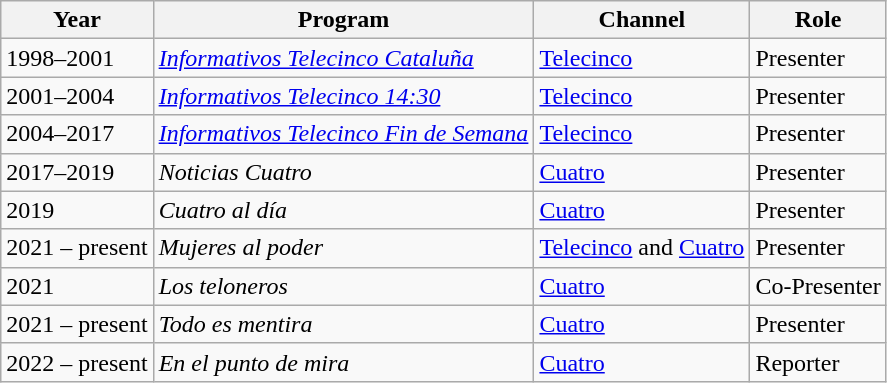<table class="wikitable">
<tr>
<th>Year</th>
<th>Program</th>
<th>Channel</th>
<th>Role</th>
</tr>
<tr>
<td>1998–2001</td>
<td><em><a href='#'>Informativos Telecinco Cataluña</a></em></td>
<td><a href='#'>Telecinco</a></td>
<td>Presenter</td>
</tr>
<tr>
<td>2001–2004</td>
<td><em><a href='#'>Informativos Telecinco 14:30</a></em></td>
<td><a href='#'>Telecinco</a></td>
<td>Presenter</td>
</tr>
<tr>
<td>2004–2017</td>
<td><em><a href='#'>Informativos Telecinco Fin de Semana</a></em></td>
<td><a href='#'>Telecinco</a></td>
<td>Presenter</td>
</tr>
<tr>
<td>2017–2019</td>
<td><em>Noticias Cuatro</em></td>
<td><a href='#'>Cuatro</a></td>
<td>Presenter</td>
</tr>
<tr>
<td>2019</td>
<td><em>Cuatro al día</em></td>
<td><a href='#'>Cuatro</a></td>
<td>Presenter</td>
</tr>
<tr>
<td>2021 – present</td>
<td><em>Mujeres al poder</em></td>
<td><a href='#'>Telecinco</a> and <a href='#'>Cuatro</a></td>
<td>Presenter</td>
</tr>
<tr>
<td>2021</td>
<td><em>Los teloneros</em></td>
<td><a href='#'>Cuatro</a></td>
<td>Co-Presenter</td>
</tr>
<tr>
<td>2021 – present</td>
<td><em>Todo es mentira</em></td>
<td><a href='#'>Cuatro</a></td>
<td>Presenter</td>
</tr>
<tr>
<td>2022 – present</td>
<td><em>En el punto de mira</em></td>
<td><a href='#'>Cuatro</a></td>
<td>Reporter</td>
</tr>
</table>
